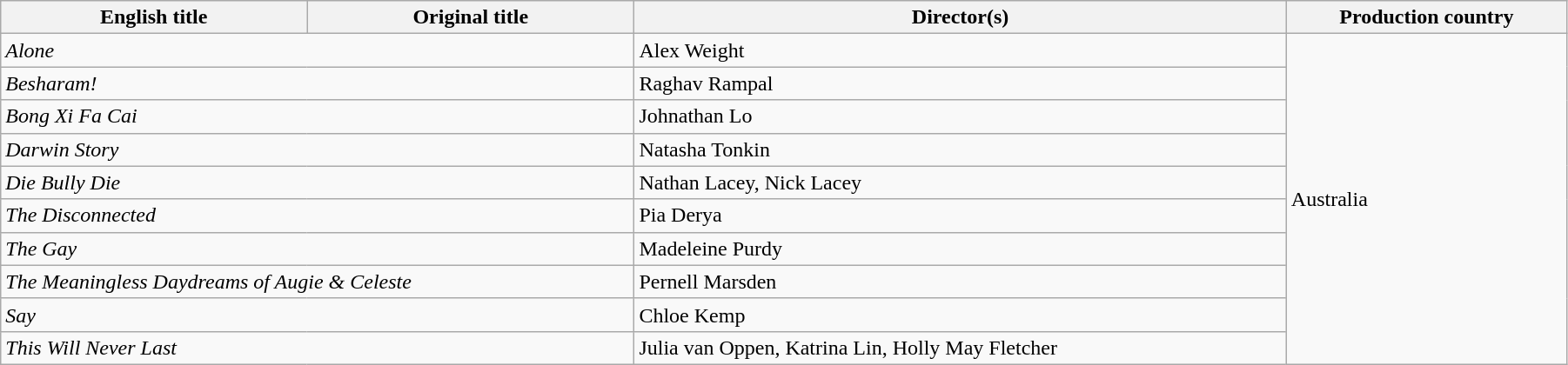<table class="wikitable" style="width:95%; margin-bottom:2px">
<tr>
<th>English title</th>
<th>Original title</th>
<th>Director(s)</th>
<th>Production country</th>
</tr>
<tr>
<td colspan=2><em>Alone</em></td>
<td>Alex Weight</td>
<td rowspan=10>Australia</td>
</tr>
<tr>
<td colspan=2><em>Besharam!</em></td>
<td>Raghav Rampal</td>
</tr>
<tr>
<td colspan=2><em>Bong Xi Fa Cai</em></td>
<td>Johnathan Lo</td>
</tr>
<tr>
<td colspan=2><em>Darwin Story</em></td>
<td>Natasha Tonkin</td>
</tr>
<tr>
<td colspan=2><em>Die Bully Die</em></td>
<td>Nathan Lacey, Nick Lacey</td>
</tr>
<tr>
<td colspan=2><em>The Disconnected</em></td>
<td>Pia Derya</td>
</tr>
<tr>
<td colspan=2><em>The Gay</em></td>
<td>Madeleine Purdy</td>
</tr>
<tr>
<td colspan=2><em>The Meaningless Daydreams of Augie & Celeste</em></td>
<td>Pernell Marsden</td>
</tr>
<tr>
<td colspan=2><em>Say</em></td>
<td>Chloe Kemp</td>
</tr>
<tr>
<td colspan=2><em>This Will Never Last</em></td>
<td>Julia van Oppen, Katrina Lin, Holly May Fletcher</td>
</tr>
</table>
